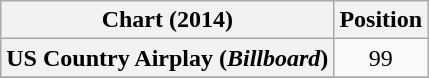<table class="wikitable plainrowheaders" style="text-align:center;">
<tr>
<th>Chart (2014)</th>
<th>Position</th>
</tr>
<tr>
<th scope="row">US Country Airplay (<em>Billboard</em>)</th>
<td>99</td>
</tr>
<tr>
</tr>
</table>
